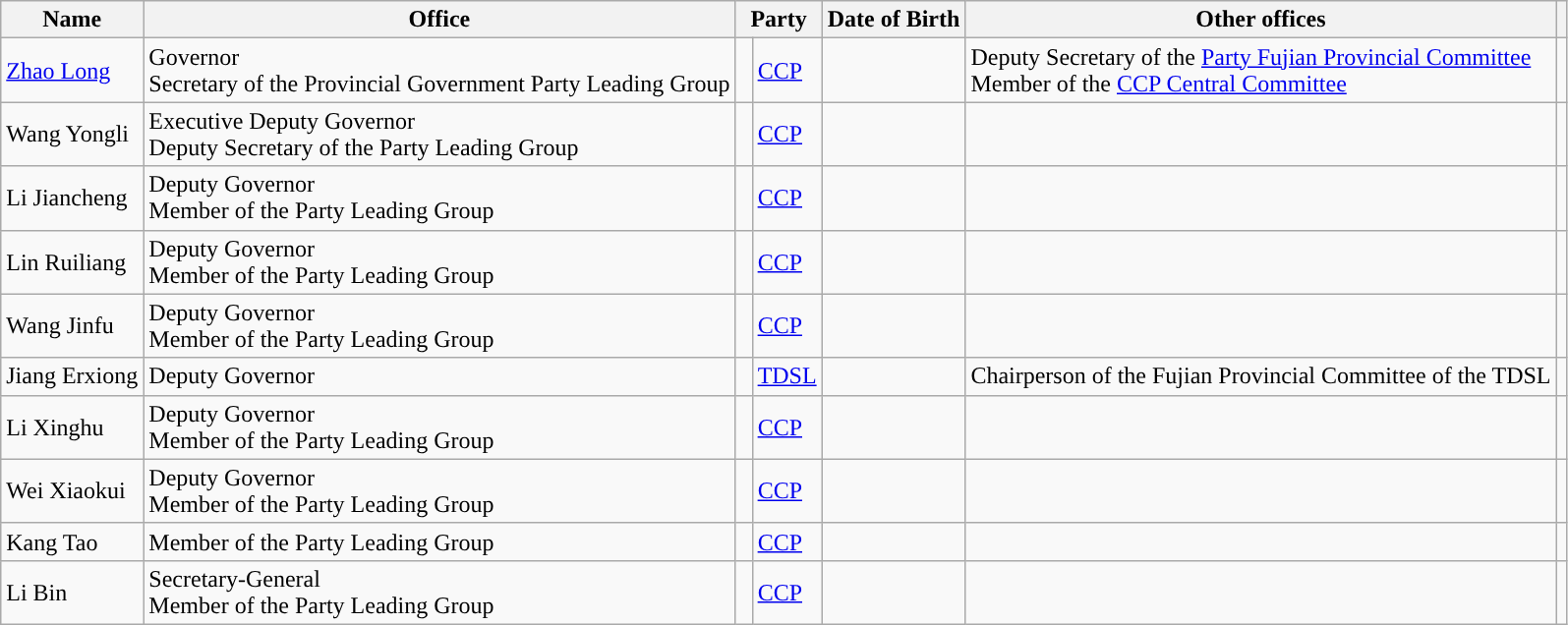<table class="wikitable">
<tr>
<th>Name</th>
<th>Office</th>
<th colspan="2">Party</th>
<th>Date of Birth</th>
<th>Other offices</th>
<th></th>
</tr>
<tr>
<td><a href='#'>Zhao Long</a></td>
<td>Governor<br>Secretary of the Provincial Government Party Leading Group</td>
<td style="background:"> </td>
<td><a href='#'>CCP</a></td>
<td></td>
<td>Deputy Secretary of the <a href='#'>Party Fujian Provincial Committee</a><br>Member of the <a href='#'>CCP Central Committee</a></td>
<td></td>
</tr>
<tr>
<td>Wang Yongli</td>
<td>Executive Deputy Governor<br>Deputy Secretary of the Party Leading Group</td>
<td style="background:"> </td>
<td><a href='#'>CCP</a></td>
<td></td>
<td></td>
<td></td>
</tr>
<tr>
<td>Li Jiancheng</td>
<td>Deputy Governor<br>Member of the Party Leading Group</td>
<td style="background:"> </td>
<td><a href='#'>CCP</a></td>
<td></td>
<td></td>
<td></td>
</tr>
<tr>
<td>Lin Ruiliang</td>
<td>Deputy Governor<br>Member of the Party Leading Group</td>
<td style="background:"> </td>
<td><a href='#'>CCP</a></td>
<td></td>
<td></td>
<td></td>
</tr>
<tr>
<td>Wang Jinfu</td>
<td>Deputy Governor<br>Member of the Party Leading Group</td>
<td style="background:"> </td>
<td><a href='#'>CCP</a></td>
<td></td>
<td></td>
<td></td>
</tr>
<tr>
<td>Jiang Erxiong</td>
<td>Deputy Governor</td>
<td style="background:"> </td>
<td><a href='#'>TDSL</a></td>
<td></td>
<td>Chairperson of the Fujian Provincial Committee of the TDSL</td>
<td></td>
</tr>
<tr>
<td>Li Xinghu</td>
<td>Deputy Governor<br>Member of the Party Leading Group</td>
<td style="background:"> </td>
<td><a href='#'>CCP</a></td>
<td></td>
<td></td>
<td></td>
</tr>
<tr>
<td>Wei Xiaokui</td>
<td>Deputy Governor<br>Member of the Party Leading Group</td>
<td style="background:"> </td>
<td><a href='#'>CCP</a></td>
<td></td>
<td></td>
<td></td>
</tr>
<tr>
<td>Kang Tao</td>
<td>Member of the Party Leading Group</td>
<td style="background:"> </td>
<td><a href='#'>CCP</a></td>
<td></td>
<td></td>
<td></td>
</tr>
<tr>
<td>Li Bin</td>
<td>Secretary-General<br>Member of the Party Leading Group</td>
<td style="background:"> </td>
<td><a href='#'>CCP</a></td>
<td></td>
<td></td>
<td></td>
</tr>
</table>
